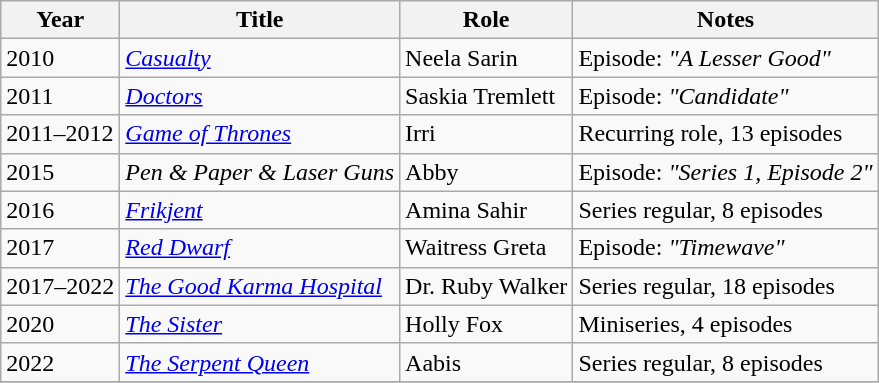<table class="wikitable sortable">
<tr>
<th>Year</th>
<th>Title</th>
<th>Role</th>
<th>Notes</th>
</tr>
<tr>
<td>2010</td>
<td><em><a href='#'>Casualty</a></em></td>
<td>Neela Sarin</td>
<td>Episode: <em>"A Lesser Good"</em></td>
</tr>
<tr>
<td>2011</td>
<td><em><a href='#'>Doctors</a></em></td>
<td>Saskia Tremlett</td>
<td>Episode: <em>"Candidate"</em></td>
</tr>
<tr>
<td>2011–2012</td>
<td><em><a href='#'>Game of Thrones</a></em></td>
<td>Irri</td>
<td>Recurring role, 13 episodes</td>
</tr>
<tr>
<td>2015</td>
<td><em>Pen & Paper & Laser Guns</em></td>
<td>Abby</td>
<td>Episode: <em>"Series 1, Episode 2"</em></td>
</tr>
<tr>
<td>2016</td>
<td><em><a href='#'>Frikjent</a></em></td>
<td>Amina Sahir</td>
<td>Series regular, 8 episodes</td>
</tr>
<tr>
<td>2017</td>
<td><em><a href='#'>Red Dwarf</a></em></td>
<td>Waitress Greta</td>
<td>Episode: <em>"Timewave"</em></td>
</tr>
<tr>
<td>2017–2022</td>
<td><em><a href='#'>The Good Karma Hospital</a></em></td>
<td>Dr. Ruby Walker</td>
<td>Series regular, 18 episodes</td>
</tr>
<tr>
<td>2020</td>
<td><em><a href='#'>The Sister</a></em></td>
<td>Holly Fox</td>
<td>Miniseries, 4 episodes</td>
</tr>
<tr>
<td>2022</td>
<td><em><a href='#'>The Serpent Queen</a></em></td>
<td>Aabis</td>
<td>Series regular, 8 episodes</td>
</tr>
<tr>
</tr>
</table>
